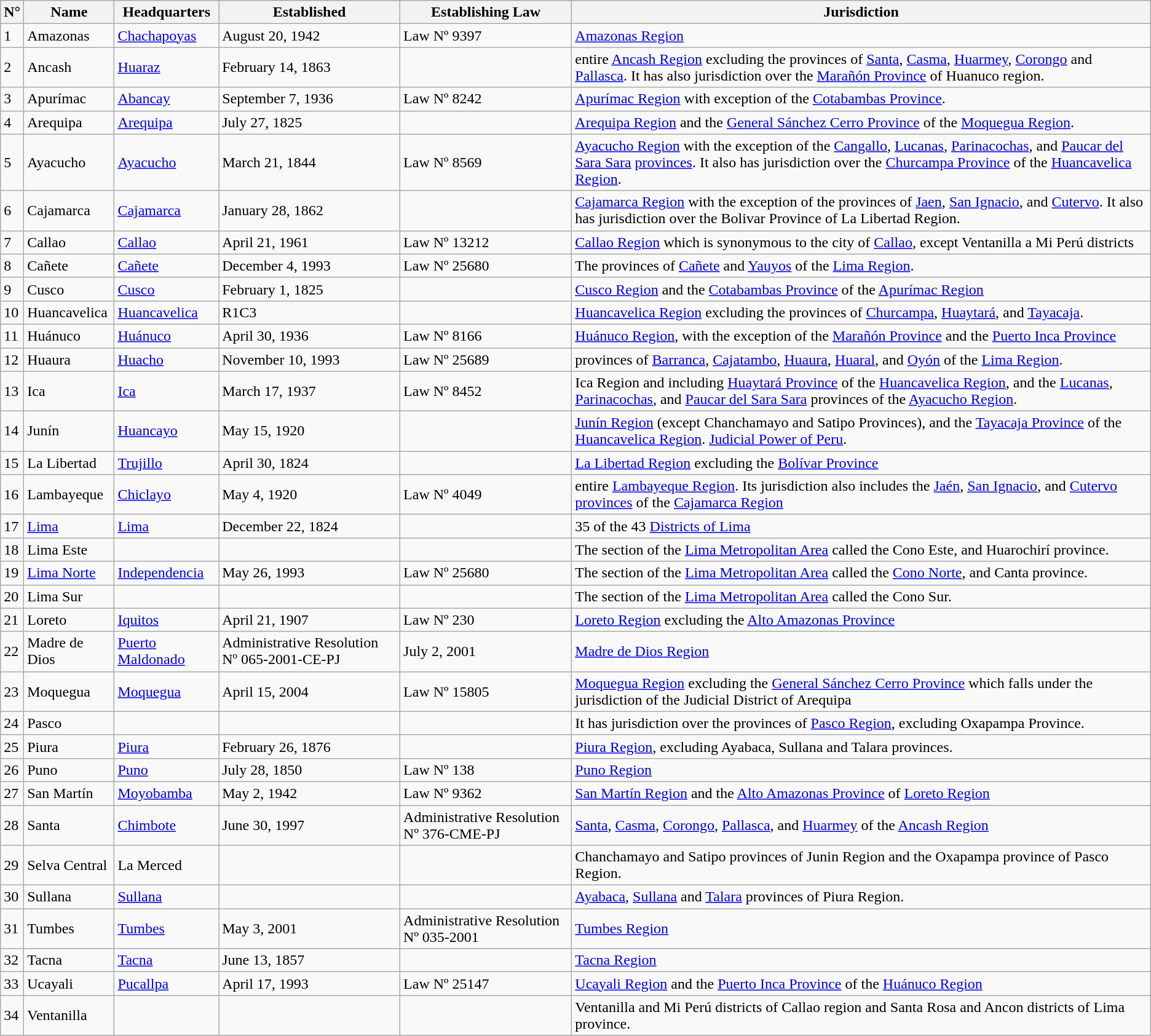<table class="wikitable">
<tr>
<th>N°</th>
<th>Name</th>
<th>Headquarters</th>
<th>Established</th>
<th>Establishing Law</th>
<th>Jurisdiction</th>
</tr>
<tr>
<td>1</td>
<td>Amazonas</td>
<td><a href='#'>Chachapoyas</a></td>
<td>August 20, 1942</td>
<td>Law Nº 9397</td>
<td><a href='#'>Amazonas Region</a></td>
</tr>
<tr>
<td>2</td>
<td>Ancash</td>
<td><a href='#'>Huaraz</a></td>
<td>February 14, 1863</td>
<td></td>
<td>entire <a href='#'>Ancash Region</a> excluding the provinces of <a href='#'>Santa</a>, <a href='#'>Casma</a>, <a href='#'>Huarmey</a>, <a href='#'>Corongo</a> and <a href='#'>Pallasca</a>. It has also jurisdiction over the <a href='#'>Marañón Province</a> of Huanuco region.</td>
</tr>
<tr>
<td>3</td>
<td>Apurímac</td>
<td><a href='#'>Abancay</a></td>
<td>September 7, 1936</td>
<td>Law Nº 8242</td>
<td><a href='#'>Apurímac Region</a> with exception of the <a href='#'>Cotabambas Province</a>.</td>
</tr>
<tr>
<td>4</td>
<td>Arequipa</td>
<td><a href='#'>Arequipa</a></td>
<td>July 27, 1825</td>
<td></td>
<td><a href='#'>Arequipa Region</a> and the <a href='#'>General Sánchez Cerro Province</a> of the <a href='#'>Moquegua Region</a>.</td>
</tr>
<tr>
<td>5</td>
<td>Ayacucho</td>
<td><a href='#'>Ayacucho</a></td>
<td>March 21, 1844</td>
<td>Law Nº 8569</td>
<td><a href='#'>Ayacucho Region</a> with the exception of the <a href='#'>Cangallo</a>, <a href='#'>Lucanas</a>, <a href='#'>Parinacochas</a>, and <a href='#'>Paucar del Sara Sara</a> <a href='#'>provinces</a>. It also has jurisdiction over the <a href='#'>Churcampa Province</a> of the <a href='#'>Huancavelica Region</a>.</td>
</tr>
<tr>
<td>6</td>
<td>Cajamarca</td>
<td><a href='#'>Cajamarca</a></td>
<td>January 28, 1862</td>
<td></td>
<td><a href='#'>Cajamarca Region</a> with the exception of the provinces of <a href='#'>Jaen</a>, <a href='#'>San Ignacio</a>, and <a href='#'>Cutervo</a>. It also has jurisdiction over the Bolivar Province of La Libertad Region.</td>
</tr>
<tr>
<td>7</td>
<td>Callao</td>
<td><a href='#'>Callao</a></td>
<td>April 21, 1961</td>
<td>Law Nº 13212</td>
<td><a href='#'>Callao Region</a> which is synonymous to the city of <a href='#'>Callao</a>, except Ventanilla a Mi Perú districts</td>
</tr>
<tr>
<td>8</td>
<td>Cañete</td>
<td><a href='#'>Cañete</a></td>
<td>December 4, 1993</td>
<td>Law Nº 25680</td>
<td>The provinces of <a href='#'>Cañete</a> and <a href='#'>Yauyos</a> of the <a href='#'>Lima Region</a>.</td>
</tr>
<tr>
<td>9</td>
<td>Cusco</td>
<td><a href='#'>Cusco</a></td>
<td>February 1, 1825</td>
<td></td>
<td><a href='#'>Cusco Region</a> and the <a href='#'>Cotabambas Province</a> of the <a href='#'>Apurímac Region</a></td>
</tr>
<tr>
<td>10</td>
<td>Huancavelica</td>
<td><a href='#'>Huancavelica</a></td>
<td>R1C3</td>
<td></td>
<td><a href='#'>Huancavelica Region</a> excluding the provinces of <a href='#'>Churcampa</a>, <a href='#'>Huaytará</a>, and <a href='#'>Tayacaja</a>.</td>
</tr>
<tr>
<td>11</td>
<td>Huánuco</td>
<td><a href='#'>Huánuco</a></td>
<td>April 30, 1936</td>
<td>Law Nº 8166</td>
<td><a href='#'>Huánuco Region</a>, with the exception of the <a href='#'>Marañón Province</a> and the <a href='#'>Puerto Inca Province</a></td>
</tr>
<tr>
<td>12</td>
<td>Huaura</td>
<td><a href='#'>Huacho</a></td>
<td>November 10, 1993</td>
<td>Law Nº 25689</td>
<td>provinces of <a href='#'>Barranca</a>, <a href='#'>Cajatambo</a>, <a href='#'>Huaura</a>, <a href='#'>Huaral</a>, and <a href='#'>Oyón</a> of the <a href='#'>Lima Region</a>.</td>
</tr>
<tr>
<td>13</td>
<td>Ica</td>
<td><a href='#'>Ica</a></td>
<td>March 17, 1937</td>
<td>Law Nº 8452</td>
<td>Ica Region and including <a href='#'>Huaytará Province</a> of the <a href='#'>Huancavelica Region</a>, and the <a href='#'>Lucanas</a>, <a href='#'>Parinacochas</a>, and <a href='#'>Paucar del Sara Sara</a> provinces of the <a href='#'>Ayacucho Region</a>.</td>
</tr>
<tr>
<td>14</td>
<td>Junín</td>
<td><a href='#'>Huancayo</a></td>
<td>May 15, 1920</td>
<td></td>
<td><a href='#'>Junín Region</a> (except Chanchamayo and Satipo Provinces), and the <a href='#'>Tayacaja Province</a> of the <a href='#'>Huancavelica Region</a>. <a href='#'>Judicial Power of Peru</a>.</td>
</tr>
<tr>
<td>15</td>
<td>La Libertad</td>
<td><a href='#'>Trujillo</a></td>
<td>April 30, 1824</td>
<td></td>
<td><a href='#'>La Libertad Region</a> excluding the <a href='#'>Bolívar Province</a></td>
</tr>
<tr>
<td>16</td>
<td>Lambayeque</td>
<td><a href='#'>Chiclayo</a></td>
<td>May 4, 1920</td>
<td>Law Nº 4049</td>
<td>entire <a href='#'>Lambayeque Region</a>. Its jurisdiction also includes the <a href='#'>Jaén</a>, <a href='#'>San Ignacio</a>, and <a href='#'>Cutervo</a> <a href='#'>provinces</a> of the <a href='#'>Cajamarca Region</a></td>
</tr>
<tr>
<td>17</td>
<td><a href='#'>Lima</a></td>
<td><a href='#'>Lima</a></td>
<td>December 22, 1824</td>
<td></td>
<td>35 of the 43 <a href='#'>Districts of Lima</a></td>
</tr>
<tr>
<td>18</td>
<td>Lima Este</td>
<td></td>
<td></td>
<td></td>
<td>The section of the <a href='#'>Lima Metropolitan Area</a> called the Cono Este, and Huarochirí province.</td>
</tr>
<tr>
<td>19</td>
<td><a href='#'>Lima Norte</a></td>
<td><a href='#'>Independencia</a></td>
<td>May 26, 1993</td>
<td>Law Nº 25680</td>
<td>The section of the <a href='#'>Lima Metropolitan Area</a> called the <a href='#'>Cono Norte</a>, and Canta province.</td>
</tr>
<tr>
<td>20</td>
<td>Lima Sur</td>
<td></td>
<td></td>
<td></td>
<td>The section of the <a href='#'>Lima Metropolitan Area</a> called the Cono Sur.</td>
</tr>
<tr>
<td>21</td>
<td>Loreto</td>
<td><a href='#'>Iquitos</a></td>
<td>April 21, 1907</td>
<td>Law Nº 230</td>
<td><a href='#'>Loreto Region</a> excluding the <a href='#'>Alto Amazonas Province</a></td>
</tr>
<tr>
<td>22</td>
<td>Madre de Dios</td>
<td><a href='#'>Puerto Maldonado</a></td>
<td>Administrative Resolution Nº 065-2001-CE-PJ</td>
<td>July 2, 2001</td>
<td><a href='#'>Madre de Dios Region</a></td>
</tr>
<tr>
<td>23</td>
<td>Moquegua</td>
<td><a href='#'>Moquegua</a></td>
<td>April 15, 2004</td>
<td>Law Nº 15805</td>
<td><a href='#'>Moquegua Region</a> excluding the <a href='#'>General Sánchez Cerro Province</a> which falls under the jurisdiction of the Judicial District of Arequipa</td>
</tr>
<tr>
<td>24</td>
<td>Pasco</td>
<td></td>
<td></td>
<td></td>
<td>It has jurisdiction over the provinces of <a href='#'>Pasco Region</a>, excluding Oxapampa Province.</td>
</tr>
<tr>
<td>25</td>
<td>Piura</td>
<td><a href='#'>Piura</a></td>
<td>February 26, 1876</td>
<td></td>
<td><a href='#'>Piura Region</a>, excluding Ayabaca, Sullana and Talara provinces.</td>
</tr>
<tr>
<td>26</td>
<td>Puno</td>
<td><a href='#'>Puno</a></td>
<td>July 28, 1850</td>
<td>Law Nº 138</td>
<td><a href='#'>Puno Region</a></td>
</tr>
<tr>
<td>27</td>
<td>San Martín</td>
<td><a href='#'>Moyobamba</a></td>
<td>May 2, 1942</td>
<td>Law Nº 9362</td>
<td><a href='#'>San Martín Region</a> and the <a href='#'>Alto Amazonas Province</a> of <a href='#'>Loreto Region</a></td>
</tr>
<tr>
<td>28</td>
<td>Santa</td>
<td><a href='#'>Chimbote</a></td>
<td>June 30, 1997</td>
<td>Administrative Resolution Nº 376-CME-PJ</td>
<td><a href='#'>Santa</a>, <a href='#'>Casma</a>, <a href='#'>Corongo</a>, <a href='#'>Pallasca</a>, and <a href='#'>Huarmey</a> of the <a href='#'>Ancash Region</a></td>
</tr>
<tr>
<td>29</td>
<td>Selva Central</td>
<td>La Merced</td>
<td></td>
<td></td>
<td>Chanchamayo and Satipo provinces of Junin Region and the Oxapampa province of Pasco Region.</td>
</tr>
<tr>
<td>30</td>
<td>Sullana</td>
<td><a href='#'>Sullana</a></td>
<td></td>
<td></td>
<td><a href='#'>Ayabaca</a>, <a href='#'>Sullana</a> and <a href='#'>Talara</a> provinces of Piura Region.</td>
</tr>
<tr>
<td>31</td>
<td>Tumbes</td>
<td><a href='#'>Tumbes</a></td>
<td>May 3, 2001</td>
<td>Administrative Resolution Nº 035-2001</td>
<td><a href='#'>Tumbes Region</a></td>
</tr>
<tr>
<td>32</td>
<td>Tacna</td>
<td><a href='#'>Tacna</a></td>
<td>June 13, 1857</td>
<td></td>
<td><a href='#'>Tacna Region</a></td>
</tr>
<tr>
<td>33</td>
<td>Ucayali</td>
<td><a href='#'>Pucallpa</a></td>
<td>April 17, 1993</td>
<td>Law Nº 25147</td>
<td><a href='#'>Ucayali Region</a> and the <a href='#'>Puerto Inca Province</a> of the <a href='#'>Huánuco Region</a></td>
</tr>
<tr>
<td>34</td>
<td>Ventanilla</td>
<td></td>
<td></td>
<td></td>
<td>Ventanilla and Mi Perú districts of Callao region and Santa Rosa and Ancon districts of Lima province.</td>
</tr>
</table>
